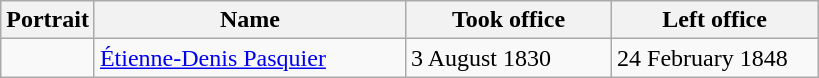<table class="wikitable">
<tr>
<th>Portrait</th>
<th width=200>Name</th>
<th width=130>Took office</th>
<th width=130>Left office</th>
</tr>
<tr>
<td></td>
<td><a href='#'>Étienne-Denis Pasquier</a></td>
<td>3 August 1830</td>
<td>24 February 1848</td>
</tr>
</table>
